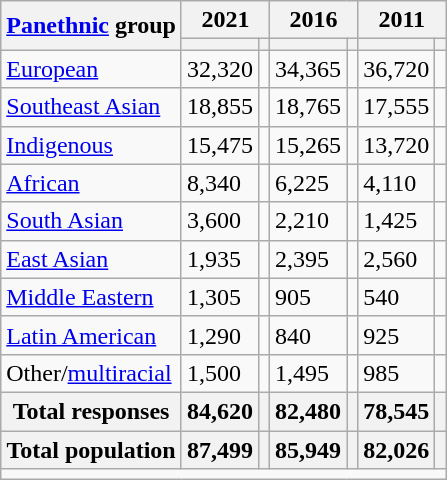<table class="wikitable collapsible sortable">
<tr>
<th rowspan="2"><a href='#'>Panethnic</a> group</th>
<th colspan="2">2021</th>
<th colspan="2">2016</th>
<th colspan="2">2011</th>
</tr>
<tr>
<th><a href='#'></a></th>
<th></th>
<th></th>
<th></th>
<th></th>
<th></th>
</tr>
<tr>
<td><a href='#'>European</a></td>
<td>32,320</td>
<td></td>
<td>34,365</td>
<td></td>
<td>36,720</td>
<td></td>
</tr>
<tr>
<td><a href='#'>Southeast Asian</a></td>
<td>18,855</td>
<td></td>
<td>18,765</td>
<td></td>
<td>17,555</td>
<td></td>
</tr>
<tr>
<td><a href='#'>Indigenous</a></td>
<td>15,475</td>
<td></td>
<td>15,265</td>
<td></td>
<td>13,720</td>
<td></td>
</tr>
<tr>
<td><a href='#'>African</a></td>
<td>8,340</td>
<td></td>
<td>6,225</td>
<td></td>
<td>4,110</td>
<td></td>
</tr>
<tr>
<td><a href='#'>South Asian</a></td>
<td>3,600</td>
<td></td>
<td>2,210</td>
<td></td>
<td>1,425</td>
<td></td>
</tr>
<tr>
<td><a href='#'>East Asian</a></td>
<td>1,935</td>
<td></td>
<td>2,395</td>
<td></td>
<td>2,560</td>
<td></td>
</tr>
<tr>
<td><a href='#'>Middle Eastern</a></td>
<td>1,305</td>
<td></td>
<td>905</td>
<td></td>
<td>540</td>
<td></td>
</tr>
<tr>
<td><a href='#'>Latin American</a></td>
<td>1,290</td>
<td></td>
<td>840</td>
<td></td>
<td>925</td>
<td></td>
</tr>
<tr>
<td>Other/<a href='#'>multiracial</a></td>
<td>1,500</td>
<td></td>
<td>1,495</td>
<td></td>
<td>985</td>
<td></td>
</tr>
<tr>
<th>Total responses</th>
<th>84,620</th>
<th></th>
<th>82,480</th>
<th></th>
<th>78,545</th>
<th></th>
</tr>
<tr class="sortbottom">
<th>Total population</th>
<th>87,499</th>
<th></th>
<th>85,949</th>
<th></th>
<th>82,026</th>
<th></th>
</tr>
<tr class="sortbottom">
<td colspan="15"></td>
</tr>
</table>
